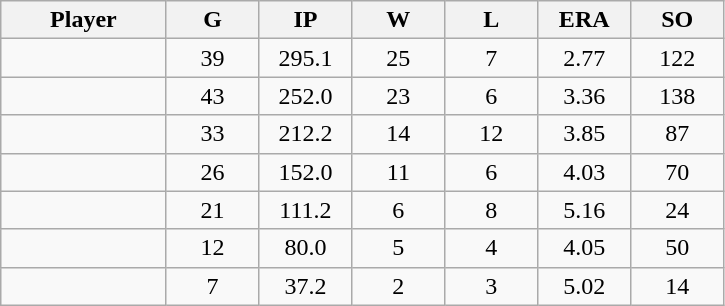<table class="wikitable sortable">
<tr>
<th bgcolor="#DDDDFF" width="16%">Player</th>
<th bgcolor="#DDDDFF" width="9%">G</th>
<th bgcolor="#DDDDFF" width="9%">IP</th>
<th bgcolor="#DDDDFF" width="9%">W</th>
<th bgcolor="#DDDDFF" width="9%">L</th>
<th bgcolor="#DDDDFF" width="9%">ERA</th>
<th bgcolor="#DDDDFF" width="9%">SO</th>
</tr>
<tr align="center">
<td></td>
<td>39</td>
<td>295.1</td>
<td>25</td>
<td>7</td>
<td>2.77</td>
<td>122</td>
</tr>
<tr align="center">
<td></td>
<td>43</td>
<td>252.0</td>
<td>23</td>
<td>6</td>
<td>3.36</td>
<td>138</td>
</tr>
<tr align="center">
<td></td>
<td>33</td>
<td>212.2</td>
<td>14</td>
<td>12</td>
<td>3.85</td>
<td>87</td>
</tr>
<tr align="center">
<td></td>
<td>26</td>
<td>152.0</td>
<td>11</td>
<td>6</td>
<td>4.03</td>
<td>70</td>
</tr>
<tr align="center">
<td></td>
<td>21</td>
<td>111.2</td>
<td>6</td>
<td>8</td>
<td>5.16</td>
<td>24</td>
</tr>
<tr align="center">
<td></td>
<td>12</td>
<td>80.0</td>
<td>5</td>
<td>4</td>
<td>4.05</td>
<td>50</td>
</tr>
<tr align="center">
<td></td>
<td>7</td>
<td>37.2</td>
<td>2</td>
<td>3</td>
<td>5.02</td>
<td>14</td>
</tr>
</table>
